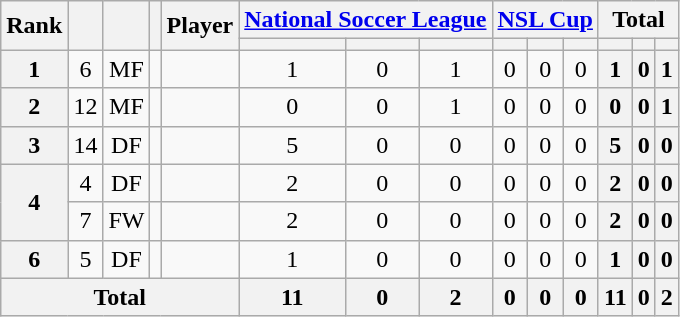<table class="wikitable sortable" style="text-align:center">
<tr>
<th rowspan="2">Rank</th>
<th rowspan="2"></th>
<th rowspan="2"></th>
<th rowspan="2"></th>
<th rowspan="2">Player</th>
<th colspan="3"><a href='#'>National Soccer League</a></th>
<th colspan="3"><a href='#'>NSL Cup</a></th>
<th colspan="3">Total</th>
</tr>
<tr>
<th></th>
<th></th>
<th></th>
<th></th>
<th></th>
<th></th>
<th></th>
<th></th>
<th></th>
</tr>
<tr>
<th>1</th>
<td>6</td>
<td>MF</td>
<td></td>
<td align="left"><br></td>
<td>1</td>
<td>0</td>
<td>1<br></td>
<td>0</td>
<td>0</td>
<td>0<br></td>
<th>1</th>
<th>0</th>
<th>1</th>
</tr>
<tr>
<th>2</th>
<td>12</td>
<td>MF</td>
<td></td>
<td align="left"><br></td>
<td>0</td>
<td>0</td>
<td>1<br></td>
<td>0</td>
<td>0</td>
<td>0<br></td>
<th>0</th>
<th>0</th>
<th>1</th>
</tr>
<tr>
<th>3</th>
<td>14</td>
<td>DF</td>
<td></td>
<td align="left"><br></td>
<td>5</td>
<td>0</td>
<td>0<br></td>
<td>0</td>
<td>0</td>
<td>0<br></td>
<th>5</th>
<th>0</th>
<th>0</th>
</tr>
<tr>
<th rowspan="2">4</th>
<td>4</td>
<td>DF</td>
<td></td>
<td align="left"><br></td>
<td>2</td>
<td>0</td>
<td>0<br></td>
<td>0</td>
<td>0</td>
<td>0<br></td>
<th>2</th>
<th>0</th>
<th>0</th>
</tr>
<tr>
<td>7</td>
<td>FW</td>
<td></td>
<td align="left"><br></td>
<td>2</td>
<td>0</td>
<td>0<br></td>
<td>0</td>
<td>0</td>
<td>0<br></td>
<th>2</th>
<th>0</th>
<th>0</th>
</tr>
<tr>
<th>6</th>
<td>5</td>
<td>DF</td>
<td></td>
<td align="left"><br></td>
<td>1</td>
<td>0</td>
<td>0<br></td>
<td>0</td>
<td>0</td>
<td>0<br></td>
<th>1</th>
<th>0</th>
<th>0</th>
</tr>
<tr>
<th colspan="5">Total<br></th>
<th>11</th>
<th>0</th>
<th>2<br></th>
<th>0</th>
<th>0</th>
<th>0<br></th>
<th>11</th>
<th>0</th>
<th>2</th>
</tr>
</table>
